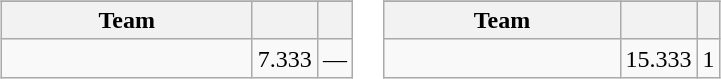<table>
<tr valign=top>
<td><br><table class="wikitable">
<tr>
</tr>
<tr>
<th width=160>Team</th>
<th></th>
<th></th>
</tr>
<tr>
<td><strong></strong></td>
<td align=right>7.333</td>
<td align=center>—</td>
</tr>
</table>
</td>
<td><br><table class="wikitable">
<tr>
</tr>
<tr>
<th width=150>Team</th>
<th></th>
<th></th>
</tr>
<tr>
<td><strong></strong></td>
<td align=right>15.333</td>
<td align=center>1</td>
</tr>
</table>
</td>
</tr>
</table>
